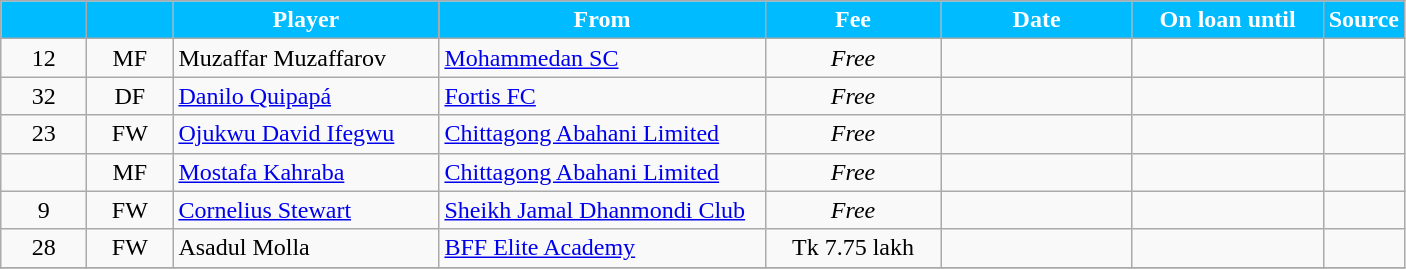<table class="wikitable plainrowheaders sortable" style="text-align:center">
<tr>
<th style="background:#00bbff; color:white; width:50px;"></th>
<th style="background:#00bbff; color:white; width:50px;"></th>
<th style="background:#00bbff; color:white; width:170px;">Player</th>
<th style="background:#00bbff; color:white; width:210px">From</th>
<th style="background:#00bbff; color:white; width:110px;">Fee</th>
<th style="background:#00bbff; color:white; width:120px;">Date</th>
<th style="background:#00bbff; color:white; width:120px;">On loan until</th>
<th style="background:#00bbff; color:white; width:20px;">Source</th>
</tr>
<tr>
<td align="center">12</td>
<td align="center">MF</td>
<td align="left"> Muzaffar Muzaffarov</td>
<td align="left"><a href='#'>Mohammedan SC</a></td>
<td align="center"><em>Free</em></td>
<td></td>
<td></td>
<td></td>
</tr>
<tr>
<td align="center">32</td>
<td align="center">DF</td>
<td align="left"> <a href='#'>Danilo Quipapá</a></td>
<td align="left"><a href='#'>Fortis FC</a></td>
<td align="center"><em>Free</em></td>
<td></td>
<td></td>
<td></td>
</tr>
<tr>
<td align="center">23</td>
<td align="center">FW</td>
<td align="left"> <a href='#'>Ojukwu David Ifegwu</a></td>
<td align="left"><a href='#'>Chittagong Abahani Limited</a></td>
<td align="center"><em>Free</em></td>
<td></td>
<td></td>
<td></td>
</tr>
<tr>
<td align="center"></td>
<td align="center">MF</td>
<td align="left"> <a href='#'>Mostafa Kahraba</a></td>
<td align="left"><a href='#'>Chittagong Abahani Limited</a></td>
<td align="center"><em>Free</em></td>
<td></td>
<td></td>
<td></td>
</tr>
<tr>
<td align="center">9</td>
<td align="center">FW</td>
<td align="left"> <a href='#'>Cornelius Stewart</a></td>
<td align="left"><a href='#'>Sheikh Jamal Dhanmondi Club</a></td>
<td align="center"><em>Free</em></td>
<td></td>
<td></td>
<td></td>
</tr>
<tr>
<td align="center">28</td>
<td align="center">FW</td>
<td align="left">Asadul Molla</td>
<td align="left"><a href='#'>BFF Elite Academy</a></td>
<td align="center">Tk 7.75 lakh</td>
<td></td>
<td></td>
<td></td>
</tr>
<tr>
</tr>
</table>
